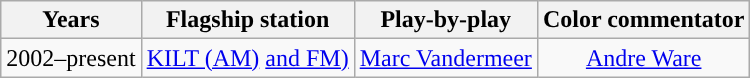<table class="wikitable" style="text-align: center;">
<tr>
<th>Years</th>
<th>Flagship station</th>
<th>Play-by-play</th>
<th>Color commentator</th>
</tr>
<tr>
<td>2002–present</td>
<td><a href='#'>KILT (AM)</a> <a href='#'>and FM)</a></td>
<td><a href='#'>Marc Vandermeer</a></td>
<td><a href='#'>Andre Ware</a></td>
</tr>
</table>
